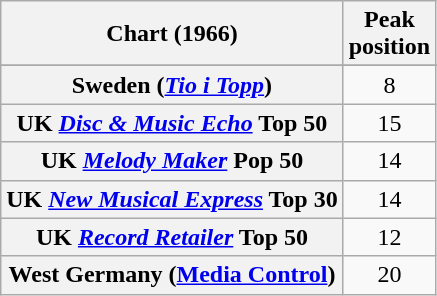<table class="wikitable sortable plainrowheaders" style="text-align:center;">
<tr>
<th scope="col">Chart (1966)</th>
<th scope="col">Peak<br>position</th>
</tr>
<tr>
</tr>
<tr>
<th scope="row">Sweden (<em><a href='#'>Tio i Topp</a></em>)</th>
<td style="text-align:center;">8</td>
</tr>
<tr>
<th scope="row">UK <em><a href='#'>Disc & Music Echo</a></em> Top 50</th>
<td align="center">15</td>
</tr>
<tr>
<th scope="row">UK <em><a href='#'>Melody Maker</a></em> Pop 50</th>
<td align="center">14</td>
</tr>
<tr>
<th scope="row">UK <em><a href='#'>New Musical Express</a></em> Top 30</th>
<td align="center">14</td>
</tr>
<tr>
<th scope="row">UK <em><a href='#'>Record Retailer</a></em> Top 50</th>
<td align="center">12</td>
</tr>
<tr>
<th scope="row">West Germany (<a href='#'>Media Control</a>)</th>
<td style="text-align:center;">20</td>
</tr>
</table>
